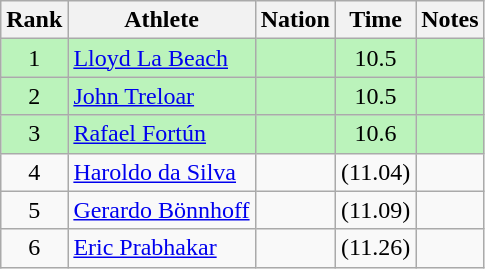<table class="wikitable sortable" style="text-align:center">
<tr>
<th>Rank</th>
<th>Athlete</th>
<th>Nation</th>
<th>Time</th>
<th>Notes</th>
</tr>
<tr bgcolor=#bbf3bb>
<td>1</td>
<td align=left><a href='#'>Lloyd La Beach</a></td>
<td align=left></td>
<td>10.5</td>
<td></td>
</tr>
<tr bgcolor=#bbf3bb>
<td>2</td>
<td align=left><a href='#'>John Treloar</a></td>
<td align=left></td>
<td>10.5</td>
<td></td>
</tr>
<tr bgcolor=#bbf3bb>
<td>3</td>
<td align=left><a href='#'>Rafael Fortún</a></td>
<td align=left></td>
<td>10.6</td>
<td></td>
</tr>
<tr>
<td>4</td>
<td align=left><a href='#'>Haroldo da Silva</a></td>
<td align=left></td>
<td>(11.04)</td>
<td></td>
</tr>
<tr>
<td>5</td>
<td align=left><a href='#'>Gerardo Bönnhoff</a></td>
<td align=left></td>
<td>(11.09)</td>
<td></td>
</tr>
<tr>
<td>6</td>
<td align=left><a href='#'>Eric Prabhakar</a></td>
<td align=left></td>
<td>(11.26)</td>
<td></td>
</tr>
</table>
